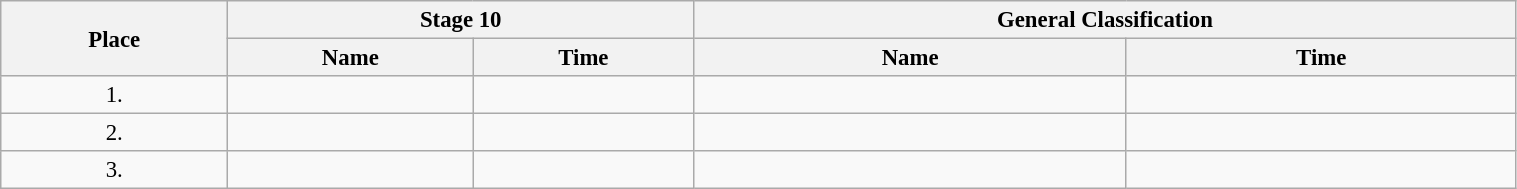<table class=wikitable style="font-size:95%" width="80%">
<tr>
<th rowspan="2">Place</th>
<th colspan="2">Stage 10</th>
<th colspan="2">General Classification</th>
</tr>
<tr>
<th>Name</th>
<th>Time</th>
<th>Name</th>
<th>Time</th>
</tr>
<tr>
<td align="center">1.</td>
<td></td>
<td></td>
<td></td>
<td></td>
</tr>
<tr>
<td align="center">2.</td>
<td></td>
<td></td>
<td></td>
<td></td>
</tr>
<tr>
<td align="center">3.</td>
<td></td>
<td></td>
<td></td>
<td></td>
</tr>
</table>
